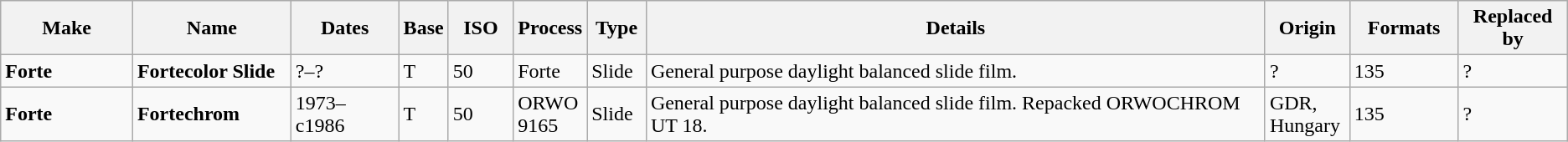<table class="wikitable">
<tr>
<th scope="col" style="width: 100px;">Make</th>
<th scope="col" style="width: 120px;">Name</th>
<th scope="col" style="width: 80px;">Dates</th>
<th scope="col" style="width: 30px;">Base</th>
<th scope="col" style="width: 45px;">ISO</th>
<th scope="col" style="width: 40px;">Process</th>
<th scope="col" style="width: 40px;">Type</th>
<th scope="col" style="width: 500px;">Details</th>
<th scope="col" style="width: 60px;">Origin</th>
<th scope="col" style="width: 80px;">Formats</th>
<th scope="col" style="width: 80px;">Replaced by</th>
</tr>
<tr>
<td><strong>Forte</strong></td>
<td><strong>Fortecolor Slide</strong></td>
<td>?–?</td>
<td>T</td>
<td>50</td>
<td>Forte</td>
<td>Slide</td>
<td>General purpose daylight balanced slide film.</td>
<td>?</td>
<td>135</td>
<td>?</td>
</tr>
<tr>
<td><strong>Forte</strong></td>
<td><strong>Fortechrom</strong></td>
<td>1973–c1986</td>
<td>T</td>
<td>50</td>
<td>ORWO 9165</td>
<td>Slide</td>
<td>General purpose daylight balanced slide film. Repacked ORWOCHROM UT 18.</td>
<td>GDR, Hungary</td>
<td>135</td>
<td>?</td>
</tr>
</table>
